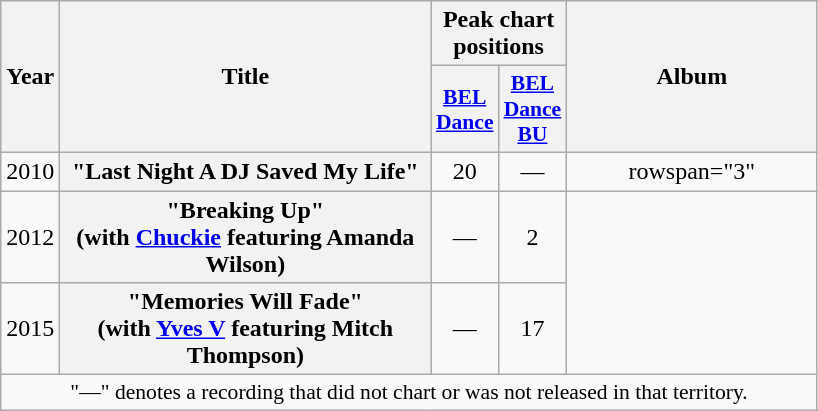<table class="wikitable plainrowheaders" style="text-align:center;">
<tr>
<th scope="col" rowspan="2" style="width:1em;">Year</th>
<th scope="col" rowspan="2" style="width:15em;">Title</th>
<th scope="col" colspan="2">Peak chart positions</th>
<th scope="col" rowspan="2" style="width:10em;">Album</th>
</tr>
<tr>
<th scope="col" style="width:2.5em;font-size:90%;"><a href='#'>BEL<br>Dance</a></th>
<th scope="col" style="width:2.5em;font-size:90%;"><a href='#'>BEL<br>Dance BU</a></th>
</tr>
<tr>
<td rowspan="1">2010</td>
<th scope="row">"Last Night A DJ Saved My Life"</th>
<td>20</td>
<td>—</td>
<td>rowspan="3" </td>
</tr>
<tr>
<td rowspan="1">2012</td>
<th scope="row">"Breaking Up" <br><span>(with <a href='#'>Chuckie</a> featuring Amanda Wilson)</span></th>
<td>—</td>
<td>2</td>
</tr>
<tr>
<td rowspan="1">2015</td>
<th scope="row">"Memories Will Fade" <br><span>(with <a href='#'>Yves V</a> featuring Mitch Thompson)</span></th>
<td>—</td>
<td>17</td>
</tr>
<tr>
<td colspan="5" style="font-size:90%">"—" denotes a recording that did not chart or was not released in that territory.</td>
</tr>
</table>
